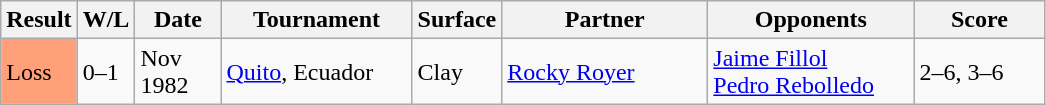<table class="sortable wikitable">
<tr>
<th style="width:40px">Result</th>
<th style="width:30px" class="unsortable">W/L</th>
<th style="width:50px">Date</th>
<th style="width:120px">Tournament</th>
<th style="width:50px">Surface</th>
<th style="width:130px">Partner</th>
<th style="width:130px">Opponents</th>
<th style="width:80px"  class="unsortable">Score</th>
</tr>
<tr>
<td style="background:#ffa07a;">Loss</td>
<td>0–1</td>
<td>Nov 1982</td>
<td><a href='#'>Quito</a>, Ecuador</td>
<td>Clay</td>
<td> <a href='#'>Rocky Royer</a></td>
<td> <a href='#'>Jaime Fillol</a><br> <a href='#'>Pedro Rebolledo</a></td>
<td>2–6, 3–6</td>
</tr>
</table>
